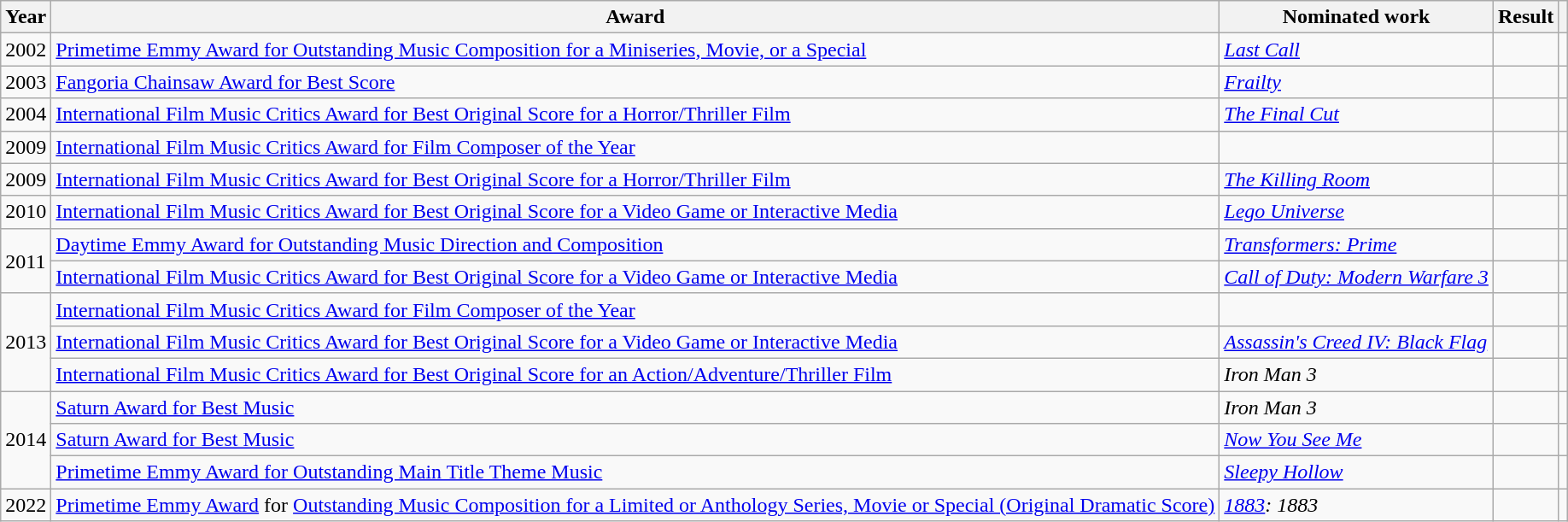<table class="wikitable sortable">
<tr>
<th>Year</th>
<th>Award</th>
<th>Nominated work</th>
<th>Result</th>
<th></th>
</tr>
<tr>
<td>2002</td>
<td><a href='#'>Primetime Emmy Award for Outstanding Music Composition for a Miniseries, Movie, or a Special</a></td>
<td><em><a href='#'>Last Call</a></em></td>
<td></td>
<td></td>
</tr>
<tr>
<td>2003</td>
<td><a href='#'>Fangoria Chainsaw Award for Best Score</a></td>
<td><em><a href='#'>Frailty</a></em></td>
<td></td>
<td></td>
</tr>
<tr>
<td>2004</td>
<td><a href='#'>International Film Music Critics Award for Best Original Score for a Horror/Thriller Film</a></td>
<td><em><a href='#'>The Final Cut</a></em></td>
<td></td>
<td></td>
</tr>
<tr>
<td>2009</td>
<td><a href='#'>International Film Music Critics Award for Film Composer of the Year</a></td>
<td></td>
<td></td>
<td></td>
</tr>
<tr>
<td>2009</td>
<td><a href='#'>International Film Music Critics Award for Best Original Score for a Horror/Thriller Film</a></td>
<td><em><a href='#'>The Killing Room</a></em></td>
<td></td>
<td></td>
</tr>
<tr>
<td>2010</td>
<td><a href='#'>International Film Music Critics Award for Best Original Score for a Video Game or Interactive Media</a></td>
<td><em><a href='#'>Lego Universe</a></em></td>
<td></td>
<td></td>
</tr>
<tr>
<td rowspan="2">2011</td>
<td><a href='#'>Daytime Emmy Award for Outstanding Music Direction and Composition</a></td>
<td><em><a href='#'>Transformers: Prime</a></em></td>
<td></td>
<td></td>
</tr>
<tr>
<td><a href='#'>International Film Music Critics Award for Best Original Score for a Video Game or Interactive Media</a></td>
<td><em><a href='#'>Call of Duty: Modern Warfare 3</a></em></td>
<td></td>
<td></td>
</tr>
<tr>
<td rowspan="3">2013</td>
<td><a href='#'>International Film Music Critics Award for Film Composer of the Year</a></td>
<td></td>
<td></td>
<td></td>
</tr>
<tr>
<td><a href='#'>International Film Music Critics Award for Best Original Score for a Video Game or Interactive Media</a></td>
<td><em><a href='#'>Assassin's Creed IV: Black Flag</a></em></td>
<td></td>
<td></td>
</tr>
<tr>
<td><a href='#'>International Film Music Critics Award for Best Original Score for an Action/Adventure/Thriller Film</a></td>
<td><em>Iron Man 3</em></td>
<td></td>
<td></td>
</tr>
<tr>
<td rowspan="3">2014</td>
<td><a href='#'>Saturn Award for Best Music</a></td>
<td><em>Iron Man 3</em></td>
<td></td>
<td></td>
</tr>
<tr>
<td><a href='#'>Saturn Award for Best Music</a></td>
<td><em><a href='#'>Now You See Me</a></em></td>
<td></td>
<td></td>
</tr>
<tr>
<td><a href='#'>Primetime Emmy Award for Outstanding Main Title Theme Music</a></td>
<td><em><a href='#'>Sleepy Hollow</a></em></td>
<td></td>
<td></td>
</tr>
<tr>
<td>2022</td>
<td><a href='#'>Primetime Emmy Award</a> for <a href='#'>Outstanding Music Composition for a Limited or Anthology Series, Movie or Special (Original Dramatic Score)</a></td>
<td><em><a href='#'>1883</a>: 1883</em></td>
<td></td>
</tr>
</table>
